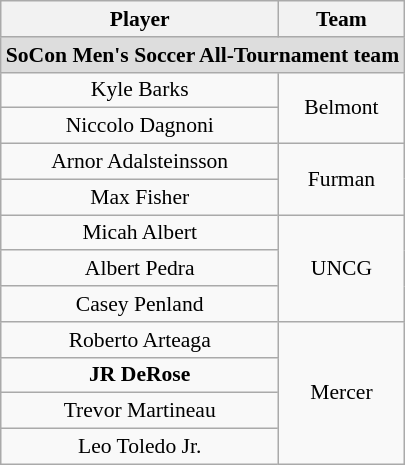<table class="wikitable" style="white-space:nowrap; font-size:90%; text-align: center;">
<tr>
<th>Player</th>
<th>Team</th>
</tr>
<tr>
<td colspan="2" style="text-align:center; background:#ddd;"><strong>SoCon Men's Soccer All-Tournament team</strong></td>
</tr>
<tr>
<td>Kyle Barks</td>
<td rowspan="2">Belmont</td>
</tr>
<tr>
<td>Niccolo Dagnoni</td>
</tr>
<tr>
<td>Arnor Adalsteinsson</td>
<td rowspan="2">Furman</td>
</tr>
<tr>
<td>Max Fisher</td>
</tr>
<tr>
<td>Micah Albert</td>
<td rowspan="3">UNCG</td>
</tr>
<tr>
<td>Albert Pedra</td>
</tr>
<tr>
<td>Casey Penland</td>
</tr>
<tr>
<td>Roberto Arteaga</td>
<td rowspan="4">Mercer</td>
</tr>
<tr>
<td><strong>JR DeRose</strong></td>
</tr>
<tr>
<td>Trevor Martineau</td>
</tr>
<tr>
<td>Leo Toledo Jr.</td>
</tr>
</table>
